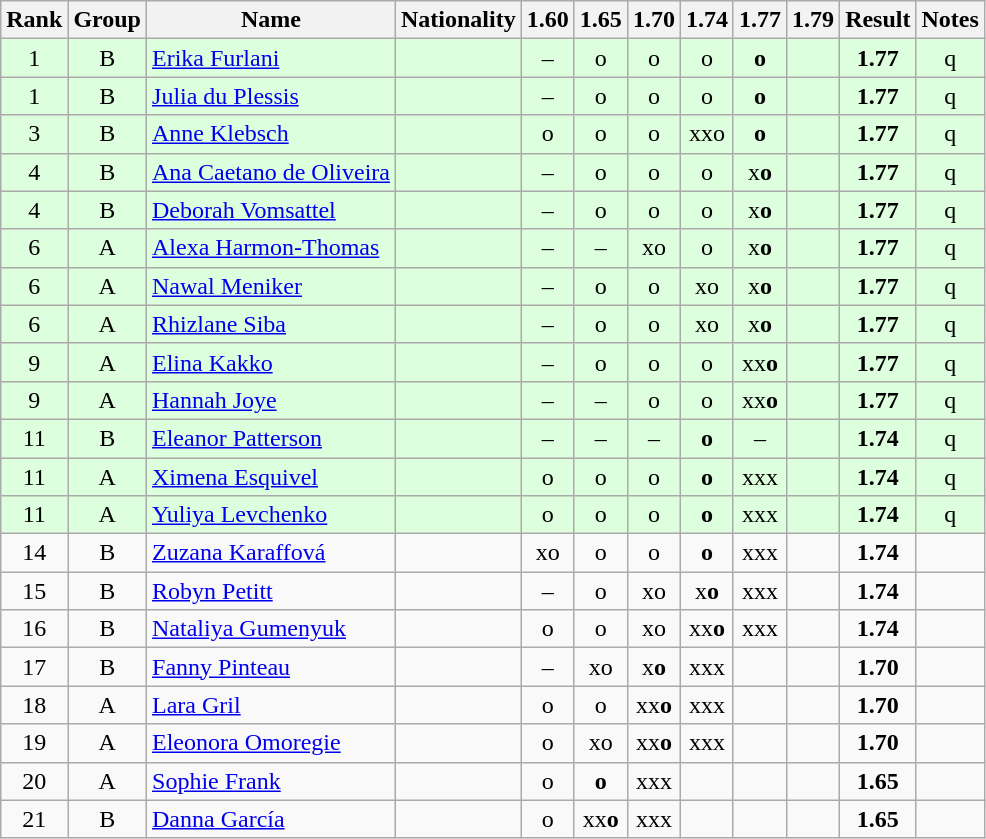<table class="wikitable sortable" style="text-align:center">
<tr>
<th>Rank</th>
<th>Group</th>
<th>Name</th>
<th>Nationality</th>
<th>1.60</th>
<th>1.65</th>
<th>1.70</th>
<th>1.74</th>
<th>1.77</th>
<th>1.79</th>
<th>Result</th>
<th>Notes</th>
</tr>
<tr bgcolor=ddffdd>
<td>1</td>
<td>B</td>
<td align=left><a href='#'>Erika Furlani</a></td>
<td align=left></td>
<td>–</td>
<td>o</td>
<td>o</td>
<td>o</td>
<td><strong>o</strong></td>
<td></td>
<td><strong>1.77</strong></td>
<td>q</td>
</tr>
<tr bgcolor=ddffdd>
<td>1</td>
<td>B</td>
<td align=left><a href='#'>Julia du Plessis</a></td>
<td align=left></td>
<td>–</td>
<td>o</td>
<td>o</td>
<td>o</td>
<td><strong>o</strong></td>
<td></td>
<td><strong>1.77</strong></td>
<td>q</td>
</tr>
<tr bgcolor=ddffdd>
<td>3</td>
<td>B</td>
<td align=left><a href='#'>Anne Klebsch</a></td>
<td align=left></td>
<td>o</td>
<td>o</td>
<td>o</td>
<td>xxo</td>
<td><strong>o</strong></td>
<td></td>
<td><strong>1.77</strong></td>
<td>q</td>
</tr>
<tr bgcolor=ddffdd>
<td>4</td>
<td>B</td>
<td align=left><a href='#'>Ana Caetano de Oliveira</a></td>
<td align=left></td>
<td>–</td>
<td>o</td>
<td>o</td>
<td>o</td>
<td>x<strong>o</strong></td>
<td></td>
<td><strong>1.77</strong></td>
<td>q</td>
</tr>
<tr bgcolor=ddffdd>
<td>4</td>
<td>B</td>
<td align=left><a href='#'>Deborah Vomsattel</a></td>
<td align=left></td>
<td>–</td>
<td>o</td>
<td>o</td>
<td>o</td>
<td>x<strong>o</strong></td>
<td></td>
<td><strong>1.77</strong></td>
<td>q</td>
</tr>
<tr bgcolor=ddffdd>
<td>6</td>
<td>A</td>
<td align=left><a href='#'>Alexa Harmon-Thomas</a></td>
<td align=left></td>
<td>–</td>
<td>–</td>
<td>xo</td>
<td>o</td>
<td>x<strong>o</strong></td>
<td></td>
<td><strong>1.77</strong></td>
<td>q</td>
</tr>
<tr bgcolor=ddffdd>
<td>6</td>
<td>A</td>
<td align=left><a href='#'>Nawal Meniker</a></td>
<td align=left></td>
<td>–</td>
<td>o</td>
<td>o</td>
<td>xo</td>
<td>x<strong>o</strong></td>
<td></td>
<td><strong>1.77</strong></td>
<td>q</td>
</tr>
<tr bgcolor=ddffdd>
<td>6</td>
<td>A</td>
<td align=left><a href='#'>Rhizlane Siba</a></td>
<td align=left></td>
<td>–</td>
<td>o</td>
<td>o</td>
<td>xo</td>
<td>x<strong>o</strong></td>
<td></td>
<td><strong>1.77</strong></td>
<td>q</td>
</tr>
<tr bgcolor=ddffdd>
<td>9</td>
<td>A</td>
<td align=left><a href='#'>Elina Kakko</a></td>
<td align=left></td>
<td>–</td>
<td>o</td>
<td>o</td>
<td>o</td>
<td>xx<strong>o</strong></td>
<td></td>
<td><strong>1.77</strong></td>
<td>q</td>
</tr>
<tr bgcolor=ddffdd>
<td>9</td>
<td>A</td>
<td align=left><a href='#'>Hannah Joye</a></td>
<td align=left></td>
<td>–</td>
<td>–</td>
<td>o</td>
<td>o</td>
<td>xx<strong>o</strong></td>
<td></td>
<td><strong>1.77</strong></td>
<td>q</td>
</tr>
<tr bgcolor=ddffdd>
<td>11</td>
<td>B</td>
<td align=left><a href='#'>Eleanor Patterson</a></td>
<td align=left></td>
<td>–</td>
<td>–</td>
<td>–</td>
<td><strong>o</strong></td>
<td>–</td>
<td></td>
<td><strong>1.74</strong></td>
<td>q</td>
</tr>
<tr bgcolor=ddffdd>
<td>11</td>
<td>A</td>
<td align=left><a href='#'>Ximena Esquivel</a></td>
<td align=left></td>
<td>o</td>
<td>o</td>
<td>o</td>
<td><strong>o</strong></td>
<td>xxx</td>
<td></td>
<td><strong>1.74</strong></td>
<td>q</td>
</tr>
<tr bgcolor=ddffdd>
<td>11</td>
<td>A</td>
<td align=left><a href='#'>Yuliya Levchenko</a></td>
<td align=left></td>
<td>o</td>
<td>o</td>
<td>o</td>
<td><strong>o</strong></td>
<td>xxx</td>
<td></td>
<td><strong>1.74</strong></td>
<td>q</td>
</tr>
<tr>
<td>14</td>
<td>B</td>
<td align=left><a href='#'>Zuzana Karaffová</a></td>
<td align=left></td>
<td>xo</td>
<td>o</td>
<td>o</td>
<td><strong>o</strong></td>
<td>xxx</td>
<td></td>
<td><strong>1.74</strong></td>
<td></td>
</tr>
<tr>
<td>15</td>
<td>B</td>
<td align=left><a href='#'>Robyn Petitt</a></td>
<td align=left></td>
<td>–</td>
<td>o</td>
<td>xo</td>
<td>x<strong>o</strong></td>
<td>xxx</td>
<td></td>
<td><strong>1.74</strong></td>
<td></td>
</tr>
<tr>
<td>16</td>
<td>B</td>
<td align=left><a href='#'>Nataliya Gumenyuk</a></td>
<td align=left></td>
<td>o</td>
<td>o</td>
<td>xo</td>
<td>xx<strong>o</strong></td>
<td>xxx</td>
<td></td>
<td><strong>1.74</strong></td>
<td></td>
</tr>
<tr>
<td>17</td>
<td>B</td>
<td align=left><a href='#'>Fanny Pinteau</a></td>
<td align=left></td>
<td>–</td>
<td>xo</td>
<td>x<strong>o</strong></td>
<td>xxx</td>
<td></td>
<td></td>
<td><strong>1.70</strong></td>
<td></td>
</tr>
<tr>
<td>18</td>
<td>A</td>
<td align=left><a href='#'>Lara Gril</a></td>
<td align=left></td>
<td>o</td>
<td>o</td>
<td>xx<strong>o</strong></td>
<td>xxx</td>
<td></td>
<td></td>
<td><strong>1.70</strong></td>
<td></td>
</tr>
<tr>
<td>19</td>
<td>A</td>
<td align=left><a href='#'>Eleonora Omoregie</a></td>
<td align=left></td>
<td>o</td>
<td>xo</td>
<td>xx<strong>o</strong></td>
<td>xxx</td>
<td></td>
<td></td>
<td><strong>1.70</strong></td>
<td></td>
</tr>
<tr>
<td>20</td>
<td>A</td>
<td align=left><a href='#'>Sophie Frank</a></td>
<td align=left></td>
<td>o</td>
<td><strong>o</strong></td>
<td>xxx</td>
<td></td>
<td></td>
<td></td>
<td><strong>1.65</strong></td>
<td></td>
</tr>
<tr>
<td>21</td>
<td>B</td>
<td align=left><a href='#'>Danna García</a></td>
<td align=left></td>
<td>o</td>
<td>xx<strong>o</strong></td>
<td>xxx</td>
<td></td>
<td></td>
<td></td>
<td><strong>1.65</strong></td>
<td></td>
</tr>
</table>
